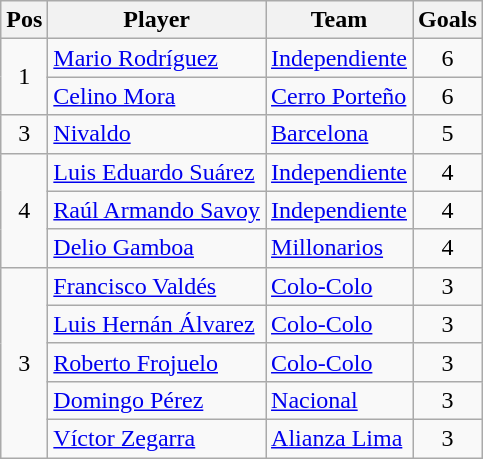<table class="wikitable" style="text-align: left;">
<tr>
<th>Pos</th>
<th>Player</th>
<th>Team</th>
<th>Goals</th>
</tr>
<tr>
<td align=center rowspan=2>1</td>
<td> <a href='#'>Mario Rodríguez</a></td>
<td> <a href='#'>Independiente</a></td>
<td align=center>6</td>
</tr>
<tr>
<td> <a href='#'>Celino Mora</a></td>
<td> <a href='#'>Cerro Porteño</a></td>
<td align=center>6</td>
</tr>
<tr>
<td align=center>3</td>
<td> <a href='#'>Nivaldo</a></td>
<td> <a href='#'>Barcelona</a></td>
<td align=center>5</td>
</tr>
<tr>
<td align=center rowspan=3>4</td>
<td> <a href='#'>Luis Eduardo Suárez</a></td>
<td> <a href='#'>Independiente</a></td>
<td align=center>4</td>
</tr>
<tr>
<td> <a href='#'>Raúl Armando Savoy</a></td>
<td> <a href='#'>Independiente</a></td>
<td align=center>4</td>
</tr>
<tr>
<td> <a href='#'>Delio Gamboa</a></td>
<td> <a href='#'>Millonarios</a></td>
<td align=center>4</td>
</tr>
<tr>
<td align=center rowspan=5>3</td>
<td> <a href='#'>Francisco Valdés</a></td>
<td> <a href='#'>Colo-Colo</a></td>
<td align=center>3</td>
</tr>
<tr>
<td> <a href='#'>Luis Hernán Álvarez</a></td>
<td> <a href='#'>Colo-Colo</a></td>
<td align=center>3</td>
</tr>
<tr>
<td> <a href='#'>Roberto Frojuelo</a></td>
<td> <a href='#'>Colo-Colo</a></td>
<td align=center>3</td>
</tr>
<tr>
<td> <a href='#'>Domingo Pérez</a></td>
<td> <a href='#'>Nacional</a></td>
<td align=center>3</td>
</tr>
<tr>
<td> <a href='#'>Víctor Zegarra</a></td>
<td> <a href='#'>Alianza Lima</a></td>
<td align=center>3</td>
</tr>
</table>
